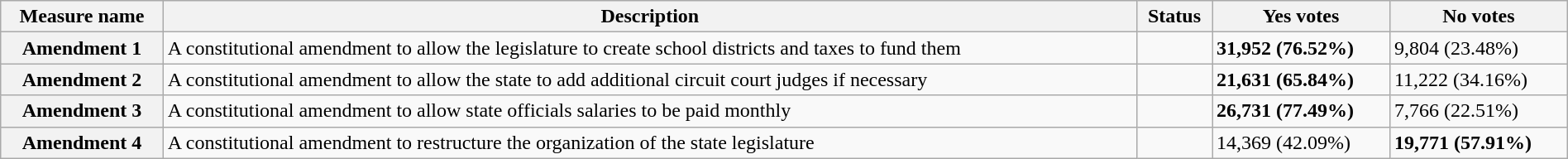<table class="wikitable sortable plainrowheaders" style="width:100%">
<tr>
<th scope="col">Measure name</th>
<th class="unsortable" scope="col">Description</th>
<th scope="col">Status</th>
<th scope="col">Yes votes</th>
<th scope="col">No votes</th>
</tr>
<tr>
<th scope="row">Amendment 1</th>
<td>A constitutional amendment to allow the legislature to create school districts and taxes to fund them</td>
<td></td>
<td><strong>31,952 (76.52%)</strong></td>
<td>9,804 (23.48%)</td>
</tr>
<tr>
<th scope="row">Amendment 2</th>
<td>A constitutional amendment to allow the state to add additional circuit court judges if necessary</td>
<td></td>
<td><strong>21,631 (65.84%)</strong></td>
<td>11,222 (34.16%)</td>
</tr>
<tr>
<th scope="row">Amendment 3</th>
<td>A constitutional amendment to allow state officials salaries to be paid monthly</td>
<td></td>
<td><strong>26,731 (77.49%)</strong></td>
<td>7,766 (22.51%)</td>
</tr>
<tr>
<th scope="row">Amendment 4</th>
<td>A constitutional amendment to restructure the organization of the state legislature</td>
<td></td>
<td>14,369 (42.09%)</td>
<td><strong>19,771 (57.91%)</strong></td>
</tr>
</table>
